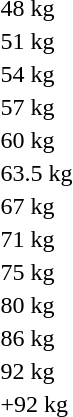<table>
<tr>
<td rowspan=2>48 kg</td>
<td rowspan=2></td>
<td rowspan=2></td>
<td></td>
</tr>
<tr>
<td></td>
</tr>
<tr>
<td rowspan=2>51 kg</td>
<td rowspan=2></td>
<td rowspan=2></td>
<td></td>
</tr>
<tr>
<td></td>
</tr>
<tr>
<td rowspan=2>54 kg</td>
<td rowspan=2></td>
<td rowspan=2></td>
<td></td>
</tr>
<tr>
<td></td>
</tr>
<tr>
<td rowspan=2>57 kg</td>
<td rowspan=2></td>
<td rowspan=2></td>
<td></td>
</tr>
<tr>
<td></td>
</tr>
<tr>
<td rowspan=2>60 kg</td>
<td rowspan=2></td>
<td rowspan=2></td>
<td></td>
</tr>
<tr>
<td></td>
</tr>
<tr>
<td rowspan=2>63.5 kg</td>
<td rowspan=2></td>
<td rowspan=2></td>
<td></td>
</tr>
<tr>
<td></td>
</tr>
<tr>
<td rowspan=2>67 kg</td>
<td rowspan=2></td>
<td rowspan=2></td>
<td></td>
</tr>
<tr>
<td></td>
</tr>
<tr>
<td rowspan=2>71 kg</td>
<td rowspan=2></td>
<td rowspan=2></td>
<td></td>
</tr>
<tr>
<td></td>
</tr>
<tr>
<td rowspan=2>75 kg</td>
<td rowspan=2></td>
<td rowspan=2></td>
<td></td>
</tr>
<tr>
<td></td>
</tr>
<tr>
<td rowspan=2>80 kg</td>
<td rowspan=2></td>
<td rowspan=2></td>
<td></td>
</tr>
<tr>
<td></td>
</tr>
<tr>
<td rowspan=2>86 kg</td>
<td rowspan=2></td>
<td rowspan=2></td>
<td></td>
</tr>
<tr>
<td></td>
</tr>
<tr>
<td rowspan=2>92 kg</td>
<td rowspan=2></td>
<td rowspan=2></td>
<td></td>
</tr>
<tr>
<td></td>
</tr>
<tr>
<td rowspan=2>+92 kg</td>
<td rowspan=2></td>
<td rowspan=2></td>
<td></td>
</tr>
<tr>
<td></td>
</tr>
</table>
